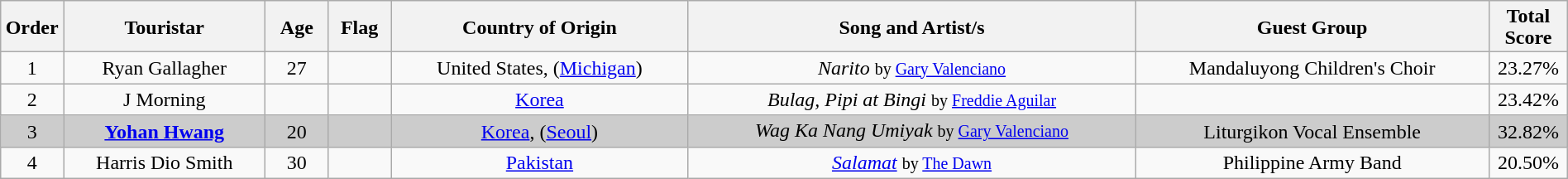<table class="wikitable" style="text-align:center; line-height:17px; width:100%;">
<tr>
<th scope="col" width="04%">Order</th>
<th scope="col">Touristar</th>
<th scope="col" width="04%">Age</th>
<th scope="col" width="04%">Flag</th>
<th scope="col">Country of Origin</th>
<th scope="col">Song and Artist/s</th>
<th scope="col">Guest Group</th>
<th scope="col" width="05%">Total Score</th>
</tr>
<tr>
<td>1</td>
<td>Ryan Gallagher</td>
<td>27</td>
<td></td>
<td>United States, (<a href='#'>Michigan</a>)</td>
<td><em>Narito</em> <small>by <a href='#'>Gary Valenciano</a></small></td>
<td>Mandaluyong Children's Choir</td>
<td>23.27%</td>
</tr>
<tr>
<td>2</td>
<td>J Morning</td>
<td></td>
<td></td>
<td><a href='#'>Korea</a></td>
<td><em>Bulag, Pipi at Bingi</em> <small>by <a href='#'>Freddie Aguilar</a></small></td>
<td></td>
<td>23.42%</td>
</tr>
<tr style="background:#CCC;">
<td>3</td>
<td><strong><a href='#'>Yohan Hwang</a></strong></td>
<td>20</td>
<td></td>
<td><a href='#'>Korea</a>, (<a href='#'>Seoul</a>)</td>
<td><em>Wag Ka Nang Umiyak</em> <small>by <a href='#'>Gary Valenciano</a></small></td>
<td>Liturgikon Vocal Ensemble</td>
<td>32.82%</td>
</tr>
<tr>
<td>4</td>
<td>Harris Dio Smith</td>
<td>30</td>
<td></td>
<td><a href='#'>Pakistan</a></td>
<td><em><a href='#'>Salamat</a></em> <small>by <a href='#'>The Dawn</a></small></td>
<td>Philippine Army Band</td>
<td>20.50%</td>
</tr>
</table>
